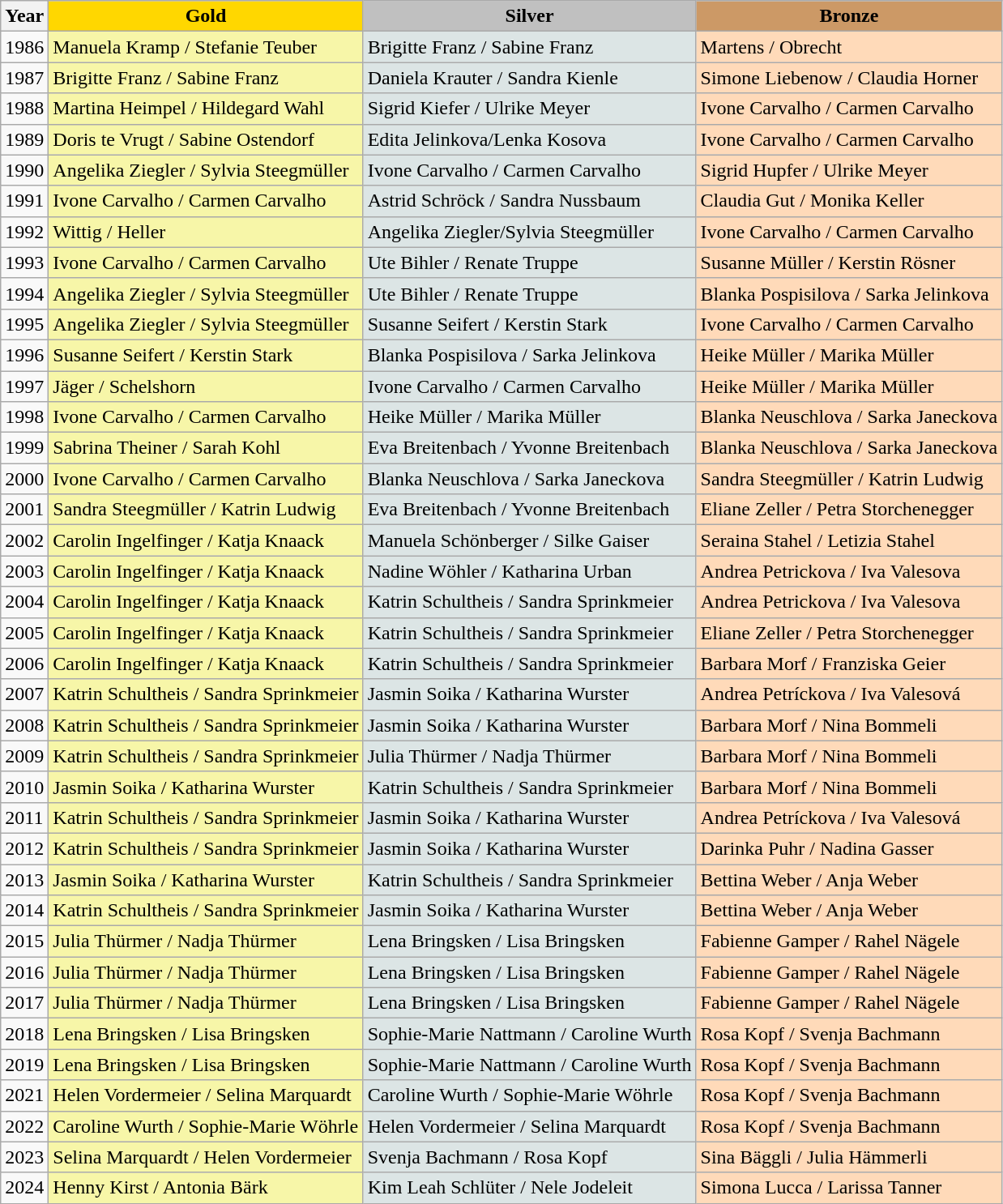<table class="wikitable">
<tr>
<th>Year</th>
<td style="text-align:center; background:gold;"><strong>Gold</strong></td>
<td style="text-align:center; background:silver;"><strong>Silver</strong></td>
<td style="text-align:center; background:#c96;"><strong>Bronze</strong></td>
</tr>
<tr>
<td>1986</td>
<td bgcolor="#F7F6A8"> Manuela Kramp / Stefanie Teuber</td>
<td bgcolor="#DCE5E5"> Brigitte Franz / Sabine Franz</td>
<td bgcolor="#FFDAB9"> Martens / Obrecht</td>
</tr>
<tr>
<td>1987</td>
<td bgcolor="#F7F6A8"> Brigitte Franz / Sabine Franz</td>
<td bgcolor="#DCE5E5"> Daniela Krauter / Sandra Kienle</td>
<td bgcolor="#FFDAB9"> Simone Liebenow / Claudia Horner</td>
</tr>
<tr>
<td>1988</td>
<td bgcolor="#F7F6A8"> Martina Heimpel / Hildegard Wahl</td>
<td bgcolor="#DCE5E5"> Sigrid Kiefer / Ulrike Meyer</td>
<td bgcolor="#FFDAB9"> Ivone Carvalho / Carmen Carvalho</td>
</tr>
<tr>
<td>1989</td>
<td bgcolor="#F7F6A8"> Doris te Vrugt / Sabine Ostendorf</td>
<td bgcolor="#DCE5E5"> Edita Jelinkova/Lenka Kosova</td>
<td bgcolor="#FFDAB9"> Ivone Carvalho / Carmen Carvalho</td>
</tr>
<tr>
<td>1990</td>
<td bgcolor="#F7F6A8"> Angelika Ziegler / Sylvia Steegmüller</td>
<td bgcolor="#DCE5E5"> Ivone Carvalho / Carmen Carvalho</td>
<td bgcolor="#FFDAB9"> Sigrid Hupfer / Ulrike Meyer</td>
</tr>
<tr>
<td>1991</td>
<td bgcolor="#F7F6A8"> Ivone Carvalho / Carmen Carvalho</td>
<td bgcolor="#DCE5E5"> Astrid Schröck / Sandra Nussbaum</td>
<td bgcolor="#FFDAB9"> Claudia Gut / Monika Keller</td>
</tr>
<tr>
<td>1992</td>
<td bgcolor="#F7F6A8"> Wittig / Heller</td>
<td bgcolor="#DCE5E5"> Angelika Ziegler/Sylvia Steegmüller</td>
<td bgcolor="#FFDAB9"> Ivone Carvalho / Carmen Carvalho</td>
</tr>
<tr>
<td>1993</td>
<td bgcolor="#F7F6A8"> Ivone Carvalho / Carmen Carvalho</td>
<td bgcolor="#DCE5E5"> Ute Bihler / Renate Truppe</td>
<td bgcolor="#FFDAB9"> Susanne Müller / Kerstin Rösner</td>
</tr>
<tr>
<td>1994</td>
<td bgcolor="#F7F6A8"> Angelika Ziegler / Sylvia Steegmüller</td>
<td bgcolor="#DCE5E5"> Ute Bihler / Renate Truppe</td>
<td bgcolor="#FFDAB9"> Blanka Pospisilova / Sarka Jelinkova</td>
</tr>
<tr>
<td>1995</td>
<td bgcolor="#F7F6A8"> Angelika Ziegler / Sylvia Steegmüller</td>
<td bgcolor="#DCE5E5"> Susanne Seifert / Kerstin Stark</td>
<td bgcolor="#FFDAB9"> Ivone Carvalho / Carmen Carvalho</td>
</tr>
<tr>
<td>1996</td>
<td bgcolor="#F7F6A8"> Susanne Seifert / Kerstin Stark</td>
<td bgcolor="#DCE5E5"> Blanka Pospisilova / Sarka Jelinkova</td>
<td bgcolor="#FFDAB9"> Heike Müller / Marika Müller</td>
</tr>
<tr>
<td>1997</td>
<td bgcolor="#F7F6A8"> Jäger / Schelshorn</td>
<td bgcolor="#DCE5E5"> Ivone Carvalho / Carmen Carvalho</td>
<td bgcolor="#FFDAB9"> Heike Müller / Marika Müller</td>
</tr>
<tr>
<td>1998</td>
<td bgcolor="#F7F6A8"> Ivone Carvalho / Carmen Carvalho</td>
<td bgcolor="#DCE5E5"> Heike Müller / Marika Müller</td>
<td bgcolor="#FFDAB9"> Blanka Neuschlova / Sarka Janeckova</td>
</tr>
<tr>
<td>1999</td>
<td bgcolor="#F7F6A8"> Sabrina Theiner / Sarah Kohl</td>
<td bgcolor="#DCE5E5"> Eva Breitenbach / Yvonne Breitenbach</td>
<td bgcolor="#FFDAB9"> Blanka Neuschlova / Sarka Janeckova</td>
</tr>
<tr>
<td>2000</td>
<td bgcolor="#F7F6A8"> Ivone Carvalho / Carmen Carvalho</td>
<td bgcolor="#DCE5E5"> Blanka Neuschlova / Sarka Janeckova</td>
<td bgcolor="#FFDAB9"> Sandra Steegmüller / Katrin Ludwig</td>
</tr>
<tr>
<td>2001</td>
<td bgcolor="#F7F6A8"> Sandra Steegmüller / Katrin Ludwig</td>
<td bgcolor="#DCE5E5"> Eva Breitenbach / Yvonne Breitenbach</td>
<td bgcolor="#FFDAB9"> Eliane Zeller / Petra Storchenegger</td>
</tr>
<tr>
<td>2002</td>
<td bgcolor="#F7F6A8"> Carolin Ingelfinger / Katja Knaack</td>
<td bgcolor="#DCE5E5"> Manuela Schönberger / Silke Gaiser</td>
<td bgcolor="#FFDAB9"> Seraina Stahel / Letizia Stahel</td>
</tr>
<tr>
<td>2003</td>
<td bgcolor="#F7F6A8"> Carolin Ingelfinger / Katja Knaack</td>
<td bgcolor="#DCE5E5"> Nadine Wöhler / Katharina Urban</td>
<td bgcolor="#FFDAB9"> Andrea Petrickova / Iva Valesova</td>
</tr>
<tr>
<td>2004</td>
<td bgcolor="#F7F6A8"> Carolin Ingelfinger / Katja Knaack</td>
<td bgcolor="#DCE5E5"> Katrin Schultheis / Sandra Sprinkmeier</td>
<td bgcolor="#FFDAB9"> Andrea Petrickova / Iva Valesova</td>
</tr>
<tr>
<td>2005</td>
<td bgcolor="#F7F6A8"> Carolin Ingelfinger / Katja Knaack</td>
<td bgcolor="#DCE5E5"> Katrin Schultheis / Sandra Sprinkmeier</td>
<td bgcolor="#FFDAB9"> Eliane Zeller / Petra Storchenegger</td>
</tr>
<tr>
<td>2006</td>
<td bgcolor="#F7F6A8"> Carolin Ingelfinger / Katja Knaack</td>
<td bgcolor="#DCE5E5"> Katrin Schultheis / Sandra Sprinkmeier</td>
<td bgcolor="#FFDAB9"> Barbara Morf / Franziska Geier</td>
</tr>
<tr>
<td>2007</td>
<td bgcolor="#F7F6A8"> Katrin Schultheis / Sandra Sprinkmeier</td>
<td bgcolor="#DCE5E5"> Jasmin Soika / Katharina Wurster</td>
<td bgcolor="#FFDAB9"> Andrea Petríckova / Iva Valesová</td>
</tr>
<tr>
<td>2008</td>
<td bgcolor="#F7F6A8"> Katrin Schultheis / Sandra Sprinkmeier</td>
<td bgcolor="#DCE5E5"> Jasmin Soika / Katharina Wurster</td>
<td bgcolor="#FFDAB9"> Barbara Morf / Nina Bommeli</td>
</tr>
<tr>
<td>2009</td>
<td bgcolor="#F7F6A8"> Katrin Schultheis / Sandra Sprinkmeier</td>
<td bgcolor="#DCE5E5"> Julia Thürmer / Nadja Thürmer</td>
<td bgcolor="#FFDAB9"> Barbara Morf / Nina Bommeli</td>
</tr>
<tr>
<td>2010</td>
<td bgcolor="#F7F6A8"> Jasmin Soika / Katharina Wurster</td>
<td bgcolor="#DCE5E5"> Katrin Schultheis / Sandra Sprinkmeier</td>
<td bgcolor="#FFDAB9"> Barbara Morf / Nina Bommeli</td>
</tr>
<tr>
<td>2011</td>
<td bgcolor="#F7F6A8"> Katrin Schultheis / Sandra Sprinkmeier</td>
<td bgcolor="#DCE5E5"> Jasmin Soika / Katharina Wurster</td>
<td bgcolor="#FFDAB9"> Andrea Petríckova / Iva Valesová</td>
</tr>
<tr>
<td>2012</td>
<td bgcolor="#F7F6A8"> Katrin Schultheis / Sandra Sprinkmeier</td>
<td bgcolor="#DCE5E5"> Jasmin Soika / Katharina Wurster</td>
<td bgcolor="#FFDAB9"> Darinka Puhr / Nadina Gasser</td>
</tr>
<tr>
<td>2013</td>
<td bgcolor="#F7F6A8"> Jasmin Soika / Katharina Wurster</td>
<td bgcolor="#DCE5E5"> Katrin Schultheis / Sandra Sprinkmeier</td>
<td bgcolor="#FFDAB9"> Bettina Weber / Anja Weber</td>
</tr>
<tr>
<td>2014</td>
<td bgcolor="#F7F6A8"> Katrin Schultheis / Sandra Sprinkmeier</td>
<td bgcolor="#DCE5E5"> Jasmin Soika / Katharina Wurster</td>
<td bgcolor="#FFDAB9"> Bettina Weber / Anja Weber</td>
</tr>
<tr>
<td>2015</td>
<td bgcolor="#F7F6A8"> Julia Thürmer / Nadja Thürmer</td>
<td bgcolor="#DCE5E5"> Lena Bringsken / Lisa Bringsken</td>
<td bgcolor="#FFDAB9"> Fabienne Gamper / Rahel Nägele</td>
</tr>
<tr>
<td>2016</td>
<td bgcolor="#F7F6A8"> Julia Thürmer / Nadja Thürmer</td>
<td bgcolor="#DCE5E5"> Lena Bringsken / Lisa Bringsken</td>
<td bgcolor="#FFDAB9"> Fabienne Gamper / Rahel Nägele</td>
</tr>
<tr>
<td>2017</td>
<td bgcolor="#F7F6A8"> Julia Thürmer / Nadja Thürmer</td>
<td bgcolor="#DCE5E5"> Lena Bringsken / Lisa Bringsken</td>
<td bgcolor="#FFDAB9"> Fabienne Gamper / Rahel Nägele</td>
</tr>
<tr>
<td>2018</td>
<td bgcolor="#F7F6A8"> Lena Bringsken / Lisa Bringsken</td>
<td bgcolor="#DCE5E5"> Sophie-Marie Nattmann / Caroline Wurth</td>
<td bgcolor="#FFDAB9"> Rosa Kopf / Svenja Bachmann</td>
</tr>
<tr>
<td>2019</td>
<td bgcolor="#F7F6A8"> Lena Bringsken / Lisa Bringsken</td>
<td bgcolor="#DCE5E5"> Sophie-Marie Nattmann / Caroline Wurth</td>
<td bgcolor="#FFDAB9"> Rosa Kopf / Svenja Bachmann</td>
</tr>
<tr>
<td>2021</td>
<td bgcolor="#F7F6A8"> Helen Vordermeier / Selina Marquardt</td>
<td bgcolor="#DCE5E5"> Caroline Wurth / Sophie-Marie Wöhrle</td>
<td bgcolor="#FFDAB9"> Rosa Kopf / Svenja Bachmann</td>
</tr>
<tr>
<td>2022</td>
<td bgcolor="#F7F6A8"> Caroline Wurth / Sophie-Marie Wöhrle</td>
<td bgcolor="#DCE5E5"> Helen Vordermeier / Selina Marquardt</td>
<td bgcolor="#FFDAB9"> Rosa Kopf / Svenja Bachmann</td>
</tr>
<tr>
<td>2023</td>
<td bgcolor="#F7F6A8"> Selina Marquardt / Helen Vordermeier</td>
<td bgcolor="#DCE5E5"> Svenja Bachmann / Rosa Kopf</td>
<td bgcolor="#FFDAB9"> Sina Bäggli / Julia Hämmerli</td>
</tr>
<tr>
<td>2024</td>
<td bgcolor="#F7F6A8"> Henny Kirst / Antonia Bärk</td>
<td bgcolor="#DCE5E5"> Kim Leah Schlüter / Nele Jodeleit</td>
<td bgcolor="#FFDAB9"> Simona Lucca / Larissa Tanner</td>
</tr>
</table>
